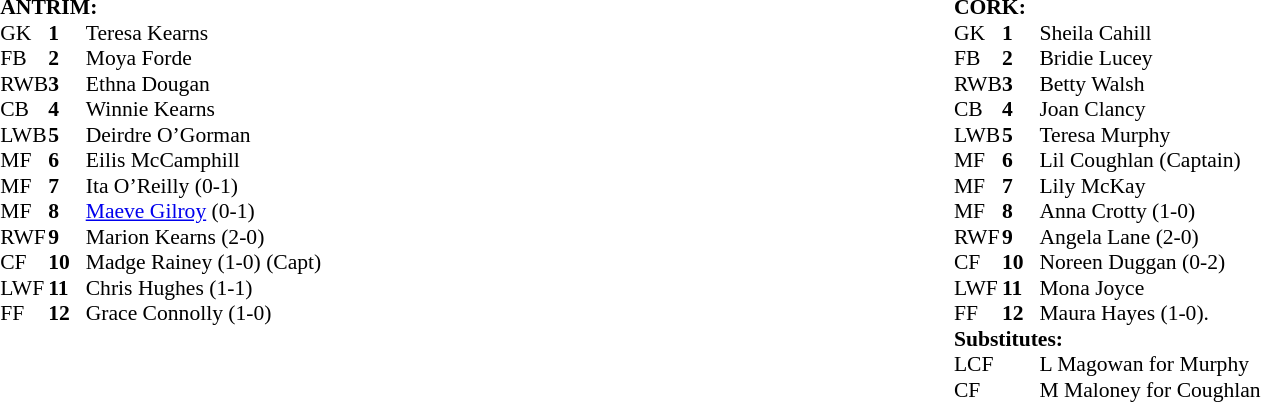<table width="100%">
<tr>
<td valign="top" width="50%"><br><table style="font-size: 90%" cellspacing="0" cellpadding="0" align=center>
<tr>
<td colspan="4"><strong>ANTRIM:</strong></td>
</tr>
<tr>
<th width="25"></th>
<th width="25"></th>
</tr>
<tr>
<td>GK</td>
<td><strong>1</strong></td>
<td>Teresa Kearns</td>
</tr>
<tr>
<td>FB</td>
<td><strong>2</strong></td>
<td>Moya Forde</td>
</tr>
<tr>
<td>RWB</td>
<td><strong>3</strong></td>
<td>Ethna Dougan</td>
</tr>
<tr>
<td>CB</td>
<td><strong>4</strong></td>
<td>Winnie Kearns</td>
</tr>
<tr>
<td>LWB</td>
<td><strong>5</strong></td>
<td>Deirdre O’Gorman</td>
</tr>
<tr>
<td>MF</td>
<td><strong>6</strong></td>
<td>Eilis McCamphill</td>
</tr>
<tr>
<td>MF</td>
<td><strong>7</strong></td>
<td>Ita O’Reilly (0-1)</td>
</tr>
<tr>
<td>MF</td>
<td><strong>8</strong></td>
<td><a href='#'>Maeve Gilroy</a> (0-1)</td>
</tr>
<tr>
<td>RWF</td>
<td><strong>9</strong></td>
<td>Marion Kearns (2-0)</td>
</tr>
<tr>
<td>CF</td>
<td><strong>10</strong></td>
<td>Madge Rainey (1-0) (Capt)</td>
</tr>
<tr>
<td>LWF</td>
<td><strong>11</strong></td>
<td>Chris Hughes (1-1)</td>
</tr>
<tr>
<td>FF</td>
<td><strong>12</strong></td>
<td>Grace Connolly (1-0)</td>
</tr>
<tr>
</tr>
</table>
</td>
<td valign="top" width="50%"><br><table style="font-size: 90%" cellspacing="0" cellpadding="0" align=center>
<tr>
<td colspan="4"><strong>CORK:</strong></td>
</tr>
<tr>
<th width="25"></th>
<th width="25"></th>
</tr>
<tr>
<td>GK</td>
<td><strong>1</strong></td>
<td>Sheila Cahill</td>
</tr>
<tr>
<td>FB</td>
<td><strong>2</strong></td>
<td>Bridie Lucey</td>
</tr>
<tr>
<td>RWB</td>
<td><strong>3</strong></td>
<td>Betty Walsh</td>
</tr>
<tr>
<td>CB</td>
<td><strong>4</strong></td>
<td>Joan Clancy</td>
</tr>
<tr>
<td>LWB</td>
<td><strong>5</strong></td>
<td>Teresa Murphy</td>
</tr>
<tr>
<td>MF</td>
<td><strong>6</strong></td>
<td>Lil Coughlan (Captain)</td>
</tr>
<tr>
<td>MF</td>
<td><strong>7</strong></td>
<td>Lily McKay</td>
</tr>
<tr>
<td>MF</td>
<td><strong>8</strong></td>
<td>Anna Crotty (1-0)</td>
</tr>
<tr>
<td>RWF</td>
<td><strong>9</strong></td>
<td>Angela Lane (2-0)</td>
</tr>
<tr>
<td>CF</td>
<td><strong>10</strong></td>
<td>Noreen Duggan (0-2)</td>
</tr>
<tr>
<td>LWF</td>
<td><strong>11</strong></td>
<td>Mona Joyce</td>
</tr>
<tr>
<td>FF</td>
<td><strong>12</strong></td>
<td>Maura Hayes (1-0).</td>
</tr>
<tr>
<td colspan=4><strong>Substitutes:</strong></td>
</tr>
<tr>
<td>LCF</td>
<td></td>
<td>L Magowan for Murphy </td>
</tr>
<tr>
<td>CF</td>
<td></td>
<td>M Maloney for Coughlan </td>
</tr>
<tr>
</tr>
</table>
</td>
</tr>
</table>
